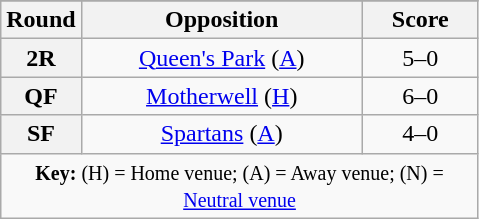<table class="wikitable plainrowheaders" style="text-align:center;margin:0">
<tr>
</tr>
<tr>
<th scope="col" style="width:25px">Round</th>
<th scope="col" style="width:180px">Opposition</th>
<th scope="col" style="width:70px">Score</th>
</tr>
<tr>
<th scope=row style="text-align:center">2R</th>
<td><a href='#'>Queen's Park</a> (<a href='#'>A</a>)</td>
<td>5–0</td>
</tr>
<tr>
<th scope=row style="text-align:center">QF</th>
<td><a href='#'>Motherwell</a> (<a href='#'>H</a>)</td>
<td>6–0</td>
</tr>
<tr>
<th scope=row style="text-align:center">SF</th>
<td><a href='#'>Spartans</a> (<a href='#'>A</a>)</td>
<td>4–0</td>
</tr>
<tr>
<td colspan="3"><small><strong>Key:</strong> (H) = Home venue; (A) = Away venue; (N) = <a href='#'>Neutral venue</a></small></td>
</tr>
</table>
